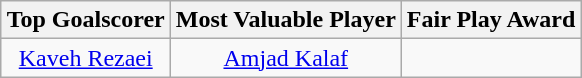<table class="wikitable" style="text-align: center; margin: 0 auto;">
<tr>
<th>Top Goalscorer</th>
<th>Most Valuable Player</th>
<th>Fair Play Award</th>
</tr>
<tr>
<td> <a href='#'>Kaveh Rezaei</a></td>
<td> <a href='#'>Amjad Kalaf</a></td>
<td></td>
</tr>
</table>
